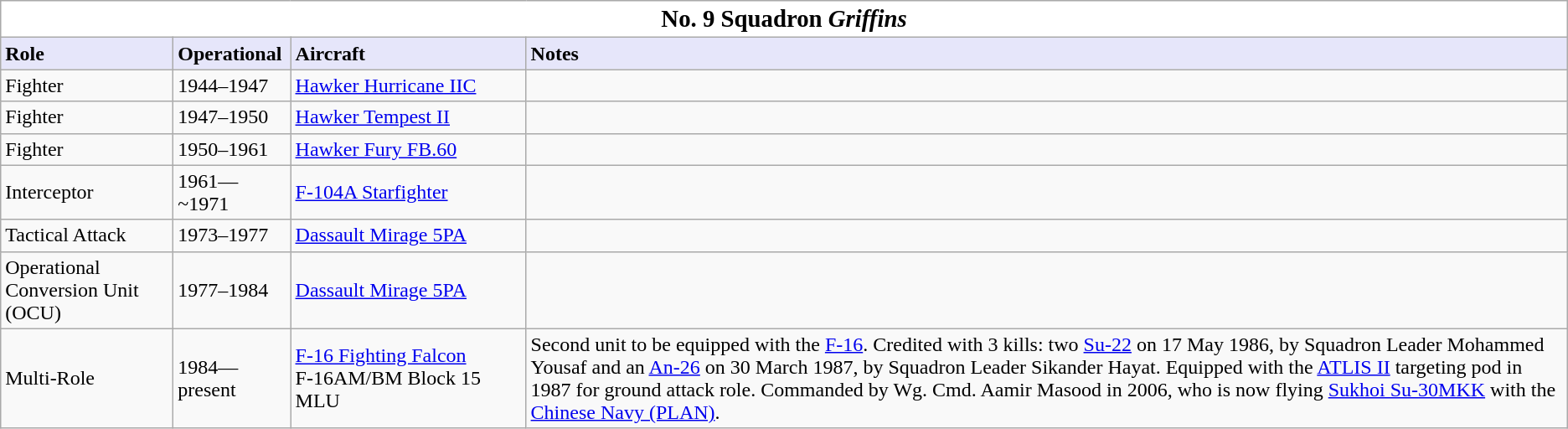<table class="wikitable">
<tr>
<th style="text-align: middle; background: white;" colspan="4"><big>No. 9 Squadron <em>Griffins</em></big></th>
</tr>
<tr>
<th style="text-align: left; background: lavender;" width="130">Role</th>
<th style="text-align: left; background: lavender;" width=" ">Operational</th>
<th style="text-align: left; background: lavender;" width="180">Aircraft</th>
<th style="text-align: left; background: lavender;" width=" ">Notes</th>
</tr>
<tr valign="top">
<td>Fighter</td>
<td>1944–1947</td>
<td><a href='#'>Hawker Hurricane IIC</a></td>
<td></td>
</tr>
<tr>
<td>Fighter</td>
<td>1947–1950</td>
<td><a href='#'>Hawker Tempest II</a></td>
<td></td>
</tr>
<tr>
<td>Fighter</td>
<td>1950–1961</td>
<td><a href='#'>Hawker Fury FB.60</a></td>
<td></td>
</tr>
<tr>
<td>Interceptor</td>
<td>1961—~1971</td>
<td><a href='#'>F-104A Starfighter</a></td>
<td></td>
</tr>
<tr>
<td>Tactical Attack</td>
<td>1973–1977</td>
<td><a href='#'>Dassault Mirage 5PA</a></td>
<td></td>
</tr>
<tr>
<td>Operational Conversion Unit (OCU)</td>
<td>1977–1984</td>
<td><a href='#'>Dassault Mirage 5PA</a></td>
<td></td>
</tr>
<tr>
<td>Multi-Role</td>
<td>1984—present</td>
<td><a href='#'>F-16 Fighting Falcon</a> <br> F-16AM/BM Block 15 MLU</td>
<td>Second unit to be equipped with the <a href='#'>F-16</a>. Credited with 3 kills: two <a href='#'>Su-22</a> on 17 May 1986,  by Squadron Leader Mohammed Yousaf and an <a href='#'>An-26</a> on 30 March 1987, by Squadron Leader Sikander Hayat. Equipped with the <a href='#'>ATLIS II</a> targeting pod in 1987 for ground attack role. Commanded by Wg. Cmd. Aamir Masood in 2006, who is now flying <a href='#'>Sukhoi Su-30MKK</a> with the <a href='#'>Chinese Navy (PLAN)</a>.</td>
</tr>
</table>
